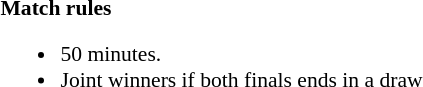<table width=100% style="font-size: 90%">
<tr>
<td style="width:60%; vertical-align:top;"><br><strong>Match rules</strong><ul><li>50 minutes.</li><li>Joint winners if both finals ends in a draw</li></ul></td>
</tr>
</table>
